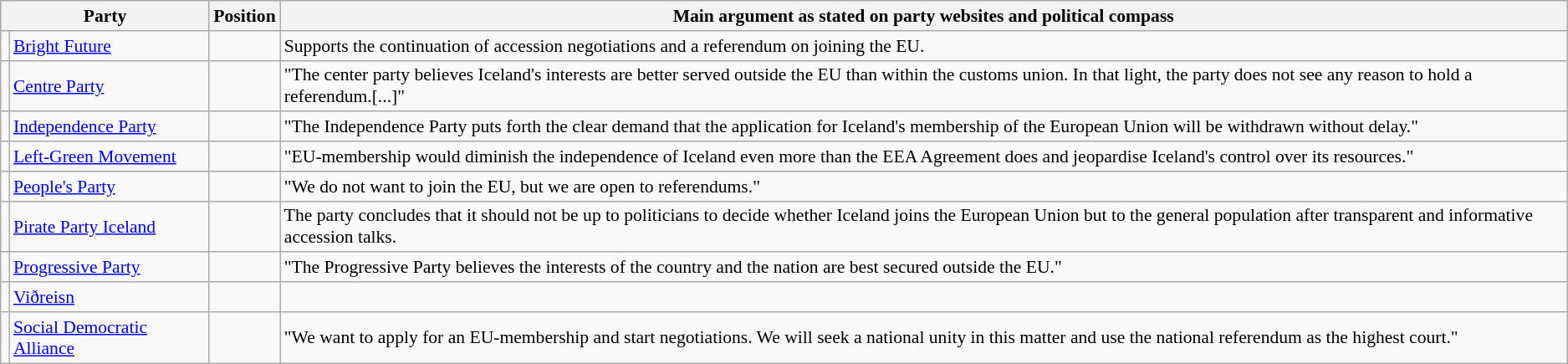<table class="wikitable" style="font-size: 90%;">
<tr>
<th colspan="2">Party</th>
<th>Position</th>
<th>Main argument as stated on party websites and political compass</th>
</tr>
<tr>
<td></td>
<td><a href='#'>Bright Future</a></td>
<td></td>
<td>Supports the continuation of accession negotiations and a referendum on joining the EU.</td>
</tr>
<tr>
<td></td>
<td><a href='#'>Centre Party</a></td>
<td></td>
<td>"The center party believes Iceland's interests are better served outside the EU than within the customs union. In that light, the party does not see any reason to hold a referendum.[...]"</td>
</tr>
<tr>
<td></td>
<td><a href='#'>Independence Party</a></td>
<td></td>
<td>"The Independence Party puts forth the clear demand that the application for Iceland's membership of the European Union will be withdrawn without delay."</td>
</tr>
<tr>
<td></td>
<td><a href='#'>Left-Green Movement</a></td>
<td></td>
<td>"EU-membership would diminish the independence of Iceland even more than the EEA Agreement does and jeopardise Iceland's control over its resources."</td>
</tr>
<tr>
<td></td>
<td><a href='#'>People's Party</a></td>
<td></td>
<td>"We do not want to join the EU, but we are open to referendums."</td>
</tr>
<tr>
<td></td>
<td><a href='#'>Pirate Party Iceland</a></td>
<td></td>
<td>The party concludes that it should not be up to politicians to decide whether Iceland joins the European Union but to the general population after transparent and informative accession talks.</td>
</tr>
<tr>
<td></td>
<td><a href='#'>Progressive Party</a></td>
<td></td>
<td>"The Progressive Party believes the interests of the country and the nation are best secured outside the EU."</td>
</tr>
<tr>
<td></td>
<td><a href='#'>Viðreisn</a></td>
<td></td>
<td></td>
</tr>
<tr>
<td></td>
<td><a href='#'>Social Democratic Alliance</a></td>
<td></td>
<td>"We want to apply for an EU-membership and start negotiations. We will seek a national unity in this matter and use the national referendum as the highest court."</td>
</tr>
</table>
